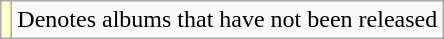<table class="wikitable">
<tr>
<td style="background:#FFFFCC;"></td>
<td>Denotes albums that have not been released</td>
</tr>
</table>
